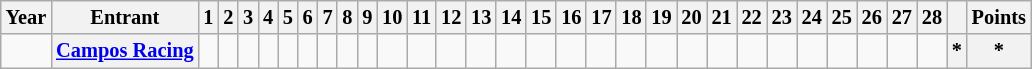<table class="wikitable" style="text-align:center; font-size:85%;">
<tr>
<th>Year</th>
<th>Entrant</th>
<th>1</th>
<th>2</th>
<th>3</th>
<th>4</th>
<th>5</th>
<th>6</th>
<th>7</th>
<th>8</th>
<th>9</th>
<th>10</th>
<th>11</th>
<th>12</th>
<th>13</th>
<th>14</th>
<th>15</th>
<th>16</th>
<th>17</th>
<th>18</th>
<th>19</th>
<th>20</th>
<th>21</th>
<th>22</th>
<th>23</th>
<th>24</th>
<th>25</th>
<th>26</th>
<th>27</th>
<th>28</th>
<th></th>
<th>Points</th>
</tr>
<tr>
<td id=2025F></td>
<th nowrap><a href='#'>Campos Racing</a></th>
<td></td>
<td></td>
<td></td>
<td></td>
<td></td>
<td></td>
<td></td>
<td></td>
<td></td>
<td></td>
<td></td>
<td></td>
<td></td>
<td></td>
<td></td>
<td></td>
<td></td>
<td></td>
<td></td>
<td></td>
<td></td>
<td></td>
<td></td>
<td></td>
<td></td>
<td></td>
<td></td>
<td></td>
<th>*</th>
<th>*</th>
</tr>
</table>
